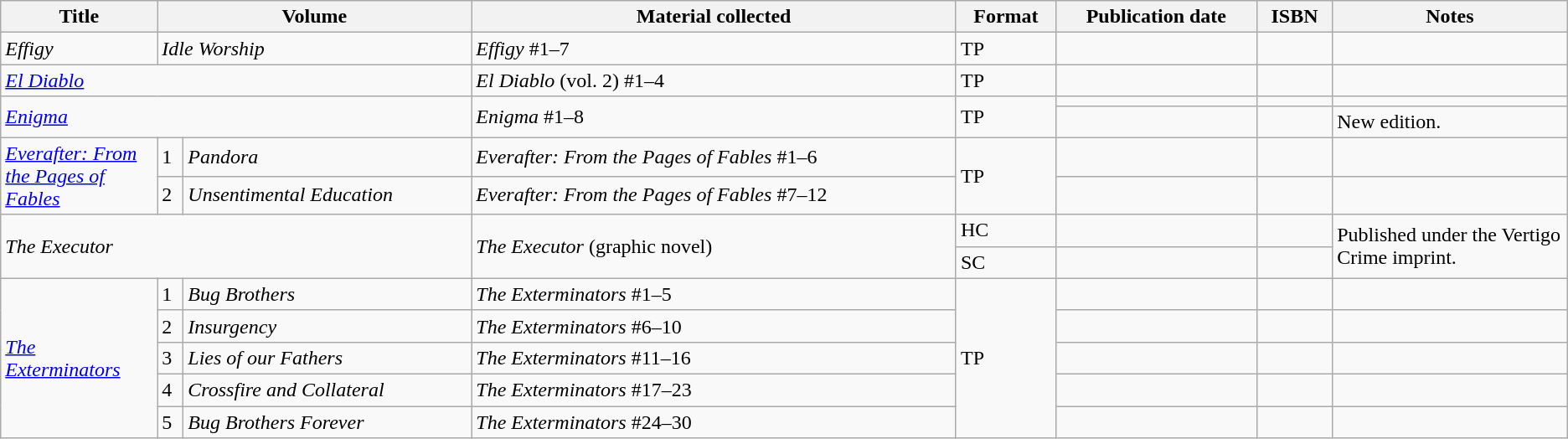<table class="wikitable">
<tr>
<th width="10%">Title</th>
<th colspan="2">Volume</th>
<th>Material collected</th>
<th>Format</th>
<th>Publication date</th>
<th>ISBN</th>
<th width="15%">Notes</th>
</tr>
<tr>
<td><em>Effigy</em></td>
<td colspan="2"><em>Idle Worship</em></td>
<td><em>Effigy</em> #1–7</td>
<td>TP</td>
<td></td>
<td></td>
<td></td>
</tr>
<tr>
<td colspan="3"><em><a href='#'>El Diablo</a></em></td>
<td><em>El Diablo</em> (vol. 2) #1–4</td>
<td>TP</td>
<td></td>
<td></td>
<td></td>
</tr>
<tr>
<td colspan="3" rowspan="2"><em><a href='#'>Enigma</a></em></td>
<td rowspan="2"><em>Enigma</em> #1–8</td>
<td rowspan="2">TP</td>
<td></td>
<td></td>
<td></td>
</tr>
<tr>
<td></td>
<td></td>
<td>New edition.</td>
</tr>
<tr>
<td rowspan="2"><em><a href='#'>Everafter: From the Pages of Fables</a></em></td>
<td>1</td>
<td><em>Pandora</em></td>
<td><em>Everafter: From the Pages of Fables</em> #1–6</td>
<td rowspan="2">TP</td>
<td></td>
<td></td>
<td></td>
</tr>
<tr>
<td>2</td>
<td><em>Unsentimental Education</em></td>
<td><em>Everafter: From the Pages of Fables</em> #7–12</td>
<td></td>
<td></td>
<td></td>
</tr>
<tr>
<td colspan="3" rowspan="2"><em>The Executor</em></td>
<td rowspan="2"><em>The Executor</em> (graphic novel)</td>
<td>HC</td>
<td></td>
<td></td>
<td rowspan="2">Published under the Vertigo Crime imprint.</td>
</tr>
<tr>
<td>SC</td>
<td></td>
<td></td>
</tr>
<tr>
<td rowspan="5"><em><a href='#'>The Exterminators</a></em></td>
<td>1</td>
<td><em>Bug Brothers</em></td>
<td><em>The Exterminators</em> #1–5</td>
<td rowspan="5">TP</td>
<td></td>
<td></td>
<td></td>
</tr>
<tr>
<td>2</td>
<td><em>Insurgency</em></td>
<td><em>The Exterminators</em> #6–10</td>
<td></td>
<td></td>
<td></td>
</tr>
<tr>
<td>3</td>
<td><em>Lies of our Fathers</em></td>
<td><em>The Exterminators</em> #11–16</td>
<td></td>
<td></td>
<td></td>
</tr>
<tr>
<td>4</td>
<td><em>Crossfire and Collateral</em></td>
<td><em>The Exterminators</em> #17–23</td>
<td></td>
<td></td>
<td></td>
</tr>
<tr>
<td>5</td>
<td><em>Bug Brothers Forever</em></td>
<td><em>The Exterminators</em> #24–30</td>
<td></td>
<td></td>
<td></td>
</tr>
</table>
